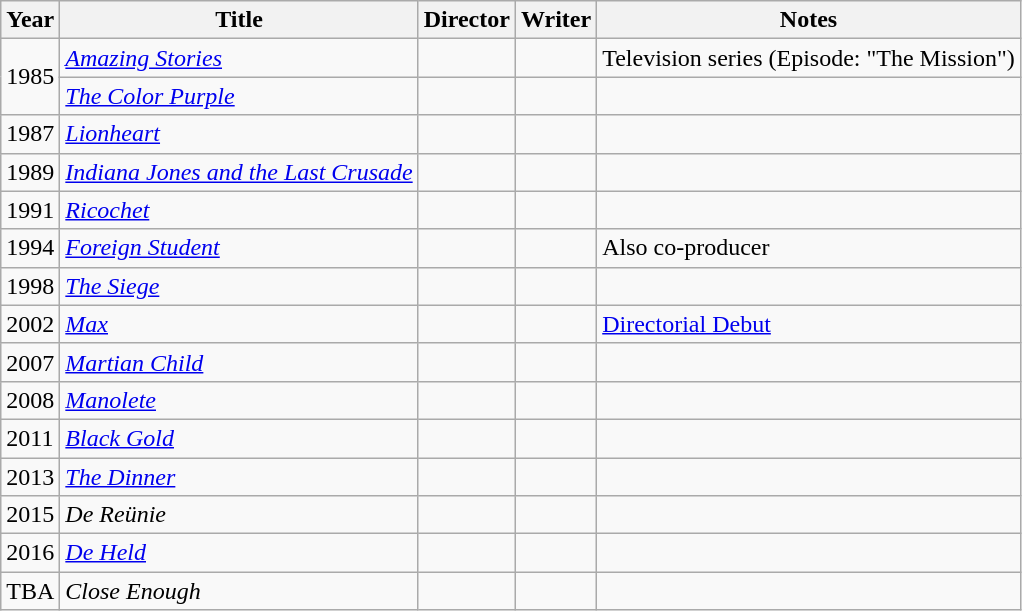<table class="wikitable sortable">
<tr>
<th>Year</th>
<th>Title</th>
<th>Director</th>
<th>Writer</th>
<th>Notes</th>
</tr>
<tr>
<td rowspan="2">1985</td>
<td><em><a href='#'>Amazing Stories</a></em></td>
<td></td>
<td></td>
<td>Television series (Episode: "The Mission")</td>
</tr>
<tr>
<td><em><a href='#'>The Color Purple</a></em></td>
<td></td>
<td></td>
<td></td>
</tr>
<tr>
<td>1987</td>
<td><em><a href='#'>Lionheart</a></em></td>
<td></td>
<td></td>
<td></td>
</tr>
<tr>
<td>1989</td>
<td><em><a href='#'>Indiana Jones and the Last Crusade</a></em></td>
<td></td>
<td></td>
<td></td>
</tr>
<tr>
<td>1991</td>
<td><em><a href='#'>Ricochet</a></em></td>
<td></td>
<td></td>
<td></td>
</tr>
<tr>
<td>1994</td>
<td><em><a href='#'>Foreign Student</a></em></td>
<td></td>
<td></td>
<td>Also co-producer</td>
</tr>
<tr>
<td>1998</td>
<td><em><a href='#'>The Siege</a></em></td>
<td></td>
<td></td>
<td></td>
</tr>
<tr>
<td>2002</td>
<td><em><a href='#'>Max</a></em></td>
<td></td>
<td></td>
<td><a href='#'>Directorial Debut</a></td>
</tr>
<tr>
<td>2007</td>
<td><em><a href='#'>Martian Child</a></em></td>
<td></td>
<td></td>
<td></td>
</tr>
<tr>
<td>2008</td>
<td><em><a href='#'>Manolete</a></em></td>
<td></td>
<td></td>
<td></td>
</tr>
<tr>
<td>2011</td>
<td><em><a href='#'>Black Gold</a></em></td>
<td></td>
<td></td>
<td></td>
</tr>
<tr>
<td>2013</td>
<td><em><a href='#'>The Dinner</a></em></td>
<td></td>
<td></td>
<td></td>
</tr>
<tr>
<td>2015</td>
<td><em>De Reünie</em></td>
<td></td>
<td></td>
<td></td>
</tr>
<tr>
<td>2016</td>
<td><em><a href='#'>De Held</a></em></td>
<td></td>
<td></td>
<td></td>
</tr>
<tr>
<td>TBA</td>
<td><em>Close Enough</em></td>
<td></td>
<td></td>
<td></td>
</tr>
</table>
